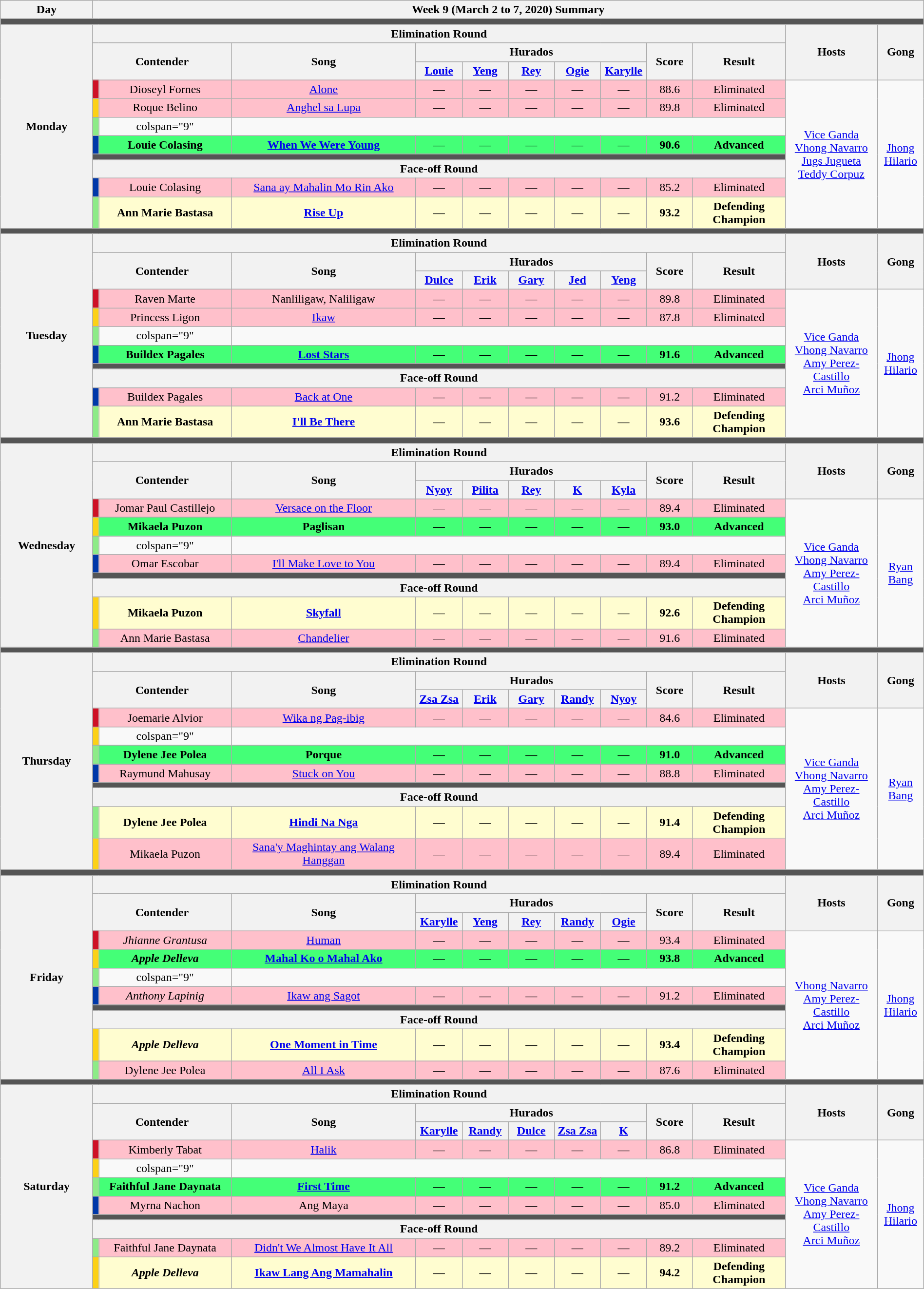<table class="wikitable mw-collapsible mw-collapsed" style="text-align:center; width:100%;">
<tr>
<th>Day</th>
<th colspan="12">Week 9 (March 2 to 7, 2020) Summary</th>
</tr>
<tr>
<th colspan="13" style="background:#555;"></th>
</tr>
<tr>
<th rowspan="11">Monday<br><small></small></th>
<th colspan="10">Elimination Round</th>
<th rowspan="3" width="10%">Hosts</th>
<th rowspan="3" width="05%">Gong</th>
</tr>
<tr>
<th colspan="2" rowspan="2" width="15%">Contender</th>
<th rowspan="2" width="20%">Song</th>
<th colspan="5" width="25%">Hurados </th>
<th rowspan="2" width="05%">Score</th>
<th rowspan="2" width="10%">Result</th>
</tr>
<tr>
<th width="05%"><a href='#'>Louie</a></th>
<th width="05%"><a href='#'>Yeng</a></th>
<th width="05%"><a href='#'>Rey</a></th>
<th width="05%"><a href='#'>Ogie</a></th>
<th width="05%"><a href='#'>Karylle</a></th>
</tr>
<tr>
<th style="background-color:#CE1126;"></th>
<td style="background-color:pink">Dioseyl Fornes</td>
<td style="background-color:pink"><a href='#'>Alone</a></td>
<td style="background-color:pink">—</td>
<td style="background-color:pink">—</td>
<td style="background-color:pink">—</td>
<td style="background-color:pink">—</td>
<td style="background-color:pink">—</td>
<td style="background-color:pink">88.6</td>
<td style="background-color:pink">Eliminated</td>
<td rowspan="8"><a href='#'>Vice Ganda</a><br><a href='#'>Vhong Navarro</a><br><a href='#'>Jugs Jugueta</a><br><a href='#'>Teddy Corpuz</a></td>
<td rowspan="8"><a href='#'>Jhong Hilario</a></td>
</tr>
<tr>
<th style="background-color:#FCD116;"></th>
<td style="background-color:pink">Roque Belino</td>
<td style="background-color:pink"><a href='#'>Anghel sa Lupa</a></td>
<td style="background-color:pink">—</td>
<td style="background-color:pink">—</td>
<td style="background-color:pink">—</td>
<td style="background-color:pink">—</td>
<td style="background-color:pink">—</td>
<td style="background-color:pink">89.8</td>
<td style="background-color:pink">Eliminated</td>
</tr>
<tr>
<th style="background-color:#8deb87;"></th>
<td>colspan="9" </td>
</tr>
<tr>
<th style="background-color:#0038A8;"></th>
<td style="background-color:#44ff77"><strong>Louie Colasing</strong></td>
<td style="background-color:#44ff77"><strong><a href='#'>When We Were Young</a></strong></td>
<td style="background-color:#44ff77">—</td>
<td style="background-color:#44ff77">—</td>
<td style="background-color:#44ff77">—</td>
<td style="background-color:#44ff77">—</td>
<td style="background-color:#44ff77">—</td>
<td style="background-color:#44ff77"><strong>90.6</strong></td>
<td style="background-color:#44ff77"><strong>Advanced</strong></td>
</tr>
<tr>
<th colspan="10" style="background:#555;"></th>
</tr>
<tr>
<th colspan="10">Face-off Round</th>
</tr>
<tr>
<th style="background-color:#0038A8;"></th>
<td style="background-color:pink">Louie Colasing</td>
<td style="background-color:pink"><a href='#'>Sana ay Mahalin Mo Rin Ako</a></td>
<td style="background-color:pink">—</td>
<td style="background-color:pink">—</td>
<td style="background-color:pink">—</td>
<td style="background-color:pink">—</td>
<td style="background-color:pink">—</td>
<td style="background-color:pink">85.2</td>
<td style="background-color:pink">Eliminated</td>
</tr>
<tr>
<th style="background-color:#8deb87;"></th>
<td style="background-color:#FFFDD0"><strong>Ann Marie Bastasa</strong></td>
<td style="background-color:#FFFDD0"><strong><a href='#'>Rise Up</a></strong></td>
<td style="background-color:#FFFDD0">—</td>
<td style="background-color:#FFFDD0">—</td>
<td style="background-color:#FFFDD0">—</td>
<td style="background-color:#FFFDD0">—</td>
<td style="background-color:#FFFDD0">—</td>
<td style="background-color:#FFFDD0"><strong>93.2</strong></td>
<td style="background-color:#FFFDD0"><strong>Defending Champion</strong></td>
</tr>
<tr>
<th colspan="13" style="background:#555;"></th>
</tr>
<tr>
<th rowspan="11">Tuesday<br><small></small></th>
<th colspan="10">Elimination Round</th>
<th rowspan="3" width="10%">Hosts</th>
<th rowspan="3" width="05%">Gong</th>
</tr>
<tr>
<th colspan="2" rowspan="2" width="15%">Contender</th>
<th rowspan="2" width="20%">Song</th>
<th colspan="5" width="25%">Hurados</th>
<th rowspan="2" width="05%">Score</th>
<th rowspan="2" width="10%">Result</th>
</tr>
<tr>
<th width="05%"><a href='#'>Dulce</a></th>
<th width="05%"><a href='#'>Erik</a></th>
<th width="05%"><a href='#'>Gary</a></th>
<th width="05%"><a href='#'>Jed</a></th>
<th width="05%"><a href='#'>Yeng</a></th>
</tr>
<tr>
<th style="background-color:#CE1126;"></th>
<td style="background-color:pink">Raven Marte</td>
<td style="background-color:pink">Nanliligaw, Naliligaw</td>
<td style="background-color:pink">—</td>
<td style="background-color:pink">—</td>
<td style="background-color:pink">—</td>
<td style="background-color:pink">—</td>
<td style="background-color:pink">—</td>
<td style="background-color:pink">89.8</td>
<td style="background-color:pink">Eliminated</td>
<td rowspan="8"><a href='#'>Vice Ganda</a><br><a href='#'>Vhong Navarro</a><br><a href='#'>Amy Perez-Castillo</a><br><a href='#'>Arci Muñoz</a></td>
<td rowspan="8"><a href='#'>Jhong Hilario</a></td>
</tr>
<tr>
<th style="background-color:#FCD116;"></th>
<td style="background-color:pink">Princess Ligon</td>
<td style="background-color:pink"><a href='#'>Ikaw</a></td>
<td style="background-color:pink">—</td>
<td style="background-color:pink">—</td>
<td style="background-color:pink">—</td>
<td style="background-color:pink">—</td>
<td style="background-color:pink">—</td>
<td style="background-color:pink">87.8</td>
<td style="background-color:pink">Eliminated</td>
</tr>
<tr>
<th style="background-color:#8deb87;"></th>
<td>colspan="9" </td>
</tr>
<tr>
<th style="background-color:#0038A8;"></th>
<td style="background-color:#44ff77"><strong>Buildex Pagales</strong></td>
<td style="background-color:#44ff77"><strong><a href='#'>Lost Stars</a></strong></td>
<td style="background-color:#44ff77">—</td>
<td style="background-color:#44ff77">—</td>
<td style="background-color:#44ff77">—</td>
<td style="background-color:#44ff77">—</td>
<td style="background-color:#44ff77">—</td>
<td style="background-color:#44ff77"><strong>91.6</strong></td>
<td style="background-color:#44ff77"><strong>Advanced</strong></td>
</tr>
<tr>
<th colspan="10" style="background:#555;"></th>
</tr>
<tr>
<th colspan="10">Face-off Round</th>
</tr>
<tr>
<th style="background-color:#0038A8;"></th>
<td style="background-color:pink">Buildex Pagales</td>
<td style="background-color:pink"><a href='#'>Back at One</a></td>
<td style="background-color:pink">—</td>
<td style="background-color:pink">—</td>
<td style="background-color:pink">—</td>
<td style="background-color:pink">—</td>
<td style="background-color:pink">—</td>
<td style="background-color:pink">91.2</td>
<td style="background-color:pink">Eliminated</td>
</tr>
<tr>
<th style="background-color:#8deb87;"></th>
<td style="background-color:#FFFDD0"><strong>Ann Marie Bastasa</strong></td>
<td style="background-color:#FFFDD0"><strong><a href='#'>I'll Be There</a></strong></td>
<td style="background-color:#FFFDD0">—</td>
<td style="background-color:#FFFDD0">—</td>
<td style="background-color:#FFFDD0">—</td>
<td style="background-color:#FFFDD0">—</td>
<td style="background-color:#FFFDD0">—</td>
<td style="background-color:#FFFDD0"><strong>93.6</strong></td>
<td style="background-color:#FFFDD0"><strong>Defending Champion</strong></td>
</tr>
<tr>
<th colspan="13" style="background:#555;"></th>
</tr>
<tr>
<th rowspan="11">Wednesday<br><small></small></th>
<th colspan="10">Elimination Round</th>
<th rowspan="3" width="10%">Hosts</th>
<th rowspan="3" width="05%">Gong</th>
</tr>
<tr>
<th colspan="2" rowspan="2" width="15%">Contender</th>
<th rowspan="2" width="20%">Song</th>
<th colspan="5" width="25%">Hurados</th>
<th rowspan="2" width="05%">Score</th>
<th rowspan="2" width="10%">Result</th>
</tr>
<tr>
<th width="05%"><a href='#'>Nyoy</a></th>
<th width="05%"><a href='#'>Pilita</a></th>
<th width="05%"><a href='#'>Rey</a></th>
<th width="05%"><a href='#'>K</a></th>
<th width="05%"><a href='#'>Kyla</a></th>
</tr>
<tr>
<th style="background-color:#CE1126;"></th>
<td style="background-color:pink">Jomar Paul Castillejo</td>
<td style="background-color:pink"><a href='#'>Versace on the Floor</a></td>
<td style="background-color:pink">—</td>
<td style="background-color:pink">—</td>
<td style="background-color:pink">—</td>
<td style="background-color:pink">—</td>
<td style="background-color:pink">—</td>
<td style="background-color:pink">89.4</td>
<td style="background-color:pink">Eliminated</td>
<td rowspan="8"><a href='#'>Vice Ganda</a><br><a href='#'>Vhong Navarro</a><br><a href='#'>Amy Perez-Castillo</a><br><a href='#'>Arci Muñoz</a></td>
<td rowspan="8"><a href='#'>Ryan Bang</a></td>
</tr>
<tr>
<th style="background-color:#FCD116;"></th>
<td style="background-color:#44ff77"><strong>Mikaela Puzon</strong></td>
<td style="background-color:#44ff77"><strong>Paglisan</strong></td>
<td style="background-color:#44ff77">—</td>
<td style="background-color:#44ff77">—</td>
<td style="background-color:#44ff77">—</td>
<td style="background-color:#44ff77">—</td>
<td style="background-color:#44ff77">—</td>
<td style="background-color:#44ff77"><strong>93.0</strong></td>
<td style="background-color:#44ff77"><strong>Advanced</strong></td>
</tr>
<tr>
<th style="background-color:#8deb87;"></th>
<td>colspan="9" </td>
</tr>
<tr>
<th style="background-color:#0038A8;"></th>
<td style="background-color:pink">Omar Escobar</td>
<td style="background-color:pink"><a href='#'>I'll Make Love to You</a></td>
<td style="background-color:pink">—</td>
<td style="background-color:pink">—</td>
<td style="background-color:pink">—</td>
<td style="background-color:pink">—</td>
<td style="background-color:pink">—</td>
<td style="background-color:pink">89.4</td>
<td style="background-color:pink">Eliminated</td>
</tr>
<tr>
<th colspan="10" style="background:#555;"></th>
</tr>
<tr>
<th colspan="10">Face-off Round</th>
</tr>
<tr>
<th style="background-color:#FCD116;"></th>
<td style="background-color:#FFFDD0"><strong>Mikaela Puzon</strong></td>
<td style="background-color:#FFFDD0"><strong><a href='#'>Skyfall</a></strong></td>
<td style="background-color:#FFFDD0">—</td>
<td style="background-color:#FFFDD0">—</td>
<td style="background-color:#FFFDD0">—</td>
<td style="background-color:#FFFDD0">—</td>
<td style="background-color:#FFFDD0">—</td>
<td style="background-color:#FFFDD0"><strong>92.6</strong></td>
<td style="background-color:#FFFDD0"><strong>Defending Champion</strong></td>
</tr>
<tr>
<th style="background-color:#8deb87;"></th>
<td style="background-color:pink">Ann Marie Bastasa</td>
<td style="background-color:pink"><a href='#'>Chandelier</a></td>
<td style="background-color:pink">—</td>
<td style="background-color:pink">—</td>
<td style="background-color:pink">—</td>
<td style="background-color:pink">—</td>
<td style="background-color:pink">—</td>
<td style="background-color:pink">91.6</td>
<td style="background-color:pink">Eliminated</td>
</tr>
<tr>
<th colspan="13" style="background:#555;"></th>
</tr>
<tr>
<th rowspan="11">Thursday<br><small></small></th>
<th colspan="10">Elimination Round</th>
<th rowspan="3" width="10%">Hosts</th>
<th rowspan="3" width="05%">Gong</th>
</tr>
<tr>
<th colspan="2" rowspan="2" width="15%">Contender</th>
<th rowspan="2" width="20%">Song</th>
<th colspan="5" width="25%">Hurados</th>
<th rowspan="2" width="05%">Score</th>
<th rowspan="2" width="10%">Result</th>
</tr>
<tr>
<th width="05%"><a href='#'>Zsa Zsa</a></th>
<th width="05%"><a href='#'>Erik</a></th>
<th width="05%"><a href='#'>Gary</a></th>
<th width="05%"><a href='#'>Randy</a></th>
<th width="05%"><a href='#'>Nyoy</a></th>
</tr>
<tr>
<th style="background-color:#CE1126;"></th>
<td style="background-color:pink">Joemarie Alvior</td>
<td style="background-color:pink"><a href='#'>Wika ng Pag-ibig</a></td>
<td style="background-color:pink">—</td>
<td style="background-color:pink">—</td>
<td style="background-color:pink">—</td>
<td style="background-color:pink">—</td>
<td style="background-color:pink">—</td>
<td style="background-color:pink">84.6</td>
<td style="background-color:pink">Eliminated</td>
<td rowspan="8"><a href='#'>Vice Ganda</a><br><a href='#'>Vhong Navarro</a><br><a href='#'>Amy Perez-Castillo</a><br><a href='#'>Arci Muñoz</a></td>
<td rowspan="8"><a href='#'>Ryan Bang</a></td>
</tr>
<tr>
<th style="background-color:#FCD116;"></th>
<td>colspan="9" </td>
</tr>
<tr>
<th style="background-color:#8deb87;"></th>
<td style="background-color:#44ff77"><strong>Dylene Jee Polea</strong></td>
<td style="background-color:#44ff77"><strong>Porque</strong></td>
<td style="background-color:#44ff77">—</td>
<td style="background-color:#44ff77">—</td>
<td style="background-color:#44ff77">—</td>
<td style="background-color:#44ff77">—</td>
<td style="background-color:#44ff77">—</td>
<td style="background-color:#44ff77"><strong>91.0</strong></td>
<td style="background-color:#44ff77"><strong>Advanced</strong></td>
</tr>
<tr>
<th style="background-color:#0038A8;"></th>
<td style="background-color:pink">Raymund Mahusay</td>
<td style="background-color:pink"><a href='#'>Stuck on You</a></td>
<td style="background-color:pink">—</td>
<td style="background-color:pink">—</td>
<td style="background-color:pink">—</td>
<td style="background-color:pink">—</td>
<td style="background-color:pink">—</td>
<td style="background-color:pink">88.8</td>
<td style="background-color:pink">Eliminated</td>
</tr>
<tr>
<th colspan="10" style="background:#555;"></th>
</tr>
<tr>
<th colspan="10">Face-off Round</th>
</tr>
<tr>
<th style="background-color:#8deb87;"></th>
<td style="background-color:#FFFDD0"><strong>Dylene Jee Polea</strong></td>
<td style="background-color:#FFFDD0"><strong><a href='#'>Hindi Na Nga</a></strong></td>
<td style="background-color:#FFFDD0">—</td>
<td style="background-color:#FFFDD0">—</td>
<td style="background-color:#FFFDD0">—</td>
<td style="background-color:#FFFDD0">—</td>
<td style="background-color:#FFFDD0">—</td>
<td style="background-color:#FFFDD0"><strong>91.4</strong></td>
<td style="background-color:#FFFDD0"><strong>Defending Champion</strong></td>
</tr>
<tr>
<th style="background-color:#FCD116;"></th>
<td style="background-color:pink">Mikaela Puzon</td>
<td style="background-color:pink"><a href='#'>Sana'y Maghintay ang Walang Hanggan</a></td>
<td style="background-color:pink">—</td>
<td style="background-color:pink">—</td>
<td style="background-color:pink">—</td>
<td style="background-color:pink">—</td>
<td style="background-color:pink">—</td>
<td style="background-color:pink">89.4</td>
<td style="background-color:pink">Eliminated</td>
</tr>
<tr>
<th colspan="13" style="background:#555;"></th>
</tr>
<tr>
<th rowspan="11">Friday<br><small></small></th>
<th colspan="10">Elimination Round</th>
<th rowspan="3" width="10%">Hosts</th>
<th rowspan="3" width="05%">Gong</th>
</tr>
<tr>
<th colspan="2" rowspan="2" width="15%">Contender</th>
<th rowspan="2" width="20%">Song</th>
<th colspan="5" width="25%">Hurados</th>
<th rowspan="2" width="05%">Score</th>
<th rowspan="2" width="10%">Result</th>
</tr>
<tr>
<th width="05%"><a href='#'>Karylle</a></th>
<th width="05%"><a href='#'>Yeng</a></th>
<th width="05%"><a href='#'>Rey</a></th>
<th width="05%"><a href='#'>Randy</a></th>
<th width="05%"><a href='#'>Ogie</a></th>
</tr>
<tr>
<th style="background-color:#CE1126;"></th>
<td style="background-color:pink"><em>Jhianne Grantusa</em></td>
<td style="background-color:pink"><a href='#'>Human</a></td>
<td style="background-color:pink">—</td>
<td style="background-color:pink">—</td>
<td style="background-color:pink">—</td>
<td style="background-color:pink">—</td>
<td style="background-color:pink">—</td>
<td style="background-color:pink">93.4</td>
<td style="background-color:pink">Eliminated</td>
<td rowspan="8"><a href='#'>Vhong Navarro</a><br><a href='#'>Amy Perez-Castillo</a><br><a href='#'>Arci Muñoz</a></td>
<td rowspan="8"><a href='#'>Jhong Hilario</a></td>
</tr>
<tr>
<th style="background-color:#FCD116;"></th>
<td style="background-color:#44ff77"><strong><em>Apple Delleva</em></strong></td>
<td style="background-color:#44ff77"><strong><a href='#'>Mahal Ko o Mahal Ako</a></strong></td>
<td style="background-color:#44ff77">—</td>
<td style="background-color:#44ff77">—</td>
<td style="background-color:#44ff77">—</td>
<td style="background-color:#44ff77">—</td>
<td style="background-color:#44ff77">—</td>
<td style="background-color:#44ff77"><strong>93.8</strong></td>
<td style="background-color:#44ff77"><strong>Advanced</strong></td>
</tr>
<tr>
<th style="background-color:#8deb87;"></th>
<td>colspan="9" </td>
</tr>
<tr>
<th style="background-color:#0038A8;"></th>
<td style="background-color:pink"><em>Anthony Lapinig</em></td>
<td style="background-color:pink"><a href='#'>Ikaw ang Sagot</a></td>
<td style="background-color:pink">—</td>
<td style="background-color:pink">—</td>
<td style="background-color:pink">—</td>
<td style="background-color:pink">—</td>
<td style="background-color:pink">—</td>
<td style="background-color:pink">91.2</td>
<td style="background-color:pink">Eliminated</td>
</tr>
<tr>
<th colspan="10" style="background:#555;"></th>
</tr>
<tr>
<th colspan="10">Face-off Round</th>
</tr>
<tr>
<th style="background-color:#FCD116;"></th>
<td style="background-color:#FFFDD0"><strong><em>Apple Delleva</em></strong></td>
<td style="background-color:#FFFDD0"><strong><a href='#'>One Moment in Time</a></strong></td>
<td style="background-color:#FFFDD0">—</td>
<td style="background-color:#FFFDD0">—</td>
<td style="background-color:#FFFDD0">—</td>
<td style="background-color:#FFFDD0">—</td>
<td style="background-color:#FFFDD0">—</td>
<td style="background-color:#FFFDD0"><strong>93.4</strong></td>
<td style="background-color:#FFFDD0"><strong>Defending Champion</strong></td>
</tr>
<tr>
<th style="background-color:#8deb87;"></th>
<td style="background-color:pink">Dylene Jee Polea</td>
<td style="background-color:pink"><a href='#'>All I Ask</a></td>
<td style="background-color:pink">—</td>
<td style="background-color:pink">—</td>
<td style="background-color:pink">—</td>
<td style="background-color:pink">—</td>
<td style="background-color:pink">—</td>
<td style="background-color:pink">87.6</td>
<td style="background-color:pink">Eliminated</td>
</tr>
<tr>
<th colspan="13" style="background:#555;"></th>
</tr>
<tr>
<th rowspan="11">Saturday<br><small></small></th>
<th colspan="10">Elimination Round</th>
<th rowspan="3" width="10%">Hosts</th>
<th rowspan="3" width="05%">Gong</th>
</tr>
<tr>
<th colspan="2" rowspan="2" width="15%">Contender</th>
<th rowspan="2" width="20%">Song</th>
<th colspan="5" width="25%">Hurados</th>
<th rowspan="2" width="05%">Score</th>
<th rowspan="2" width="10%">Result</th>
</tr>
<tr>
<th width="05%"><a href='#'>Karylle</a></th>
<th width="05%"><a href='#'>Randy</a></th>
<th width="05%"><a href='#'>Dulce</a></th>
<th width="05%"><a href='#'>Zsa Zsa</a></th>
<th width="05%"><a href='#'>K</a></th>
</tr>
<tr>
<th style="background-color:#CE1126;"></th>
<td style="background-color:pink">Kimberly Tabat</td>
<td style="background-color:pink"><a href='#'>Halik</a></td>
<td style="background-color:pink">—</td>
<td style="background-color:pink">—</td>
<td style="background-color:pink">—</td>
<td style="background-color:pink">—</td>
<td style="background-color:pink">—</td>
<td style="background-color:pink">86.8</td>
<td style="background-color:pink">Eliminated</td>
<td rowspan="8"><a href='#'>Vice Ganda</a><br><a href='#'>Vhong Navarro</a><br><a href='#'>Amy Perez-Castillo</a><br><a href='#'>Arci Muñoz</a></td>
<td rowspan="8"><a href='#'>Jhong Hilario</a></td>
</tr>
<tr>
<th style="background-color:#FCD116;"></th>
<td>colspan="9" </td>
</tr>
<tr>
<th style="background-color:#8deb87;"></th>
<td style="background-color:#44ff77"><strong>Faithful Jane Daynata</strong></td>
<td style="background-color:#44ff77"><strong><a href='#'>First Time</a></strong></td>
<td style="background-color:#44ff77">—</td>
<td style="background-color:#44ff77">—</td>
<td style="background-color:#44ff77">—</td>
<td style="background-color:#44ff77">—</td>
<td style="background-color:#44ff77">—</td>
<td style="background-color:#44ff77"><strong>91.2</strong></td>
<td style="background-color:#44ff77"><strong>Advanced</strong></td>
</tr>
<tr>
<th style="background-color:#0038A8;"></th>
<td style="background-color:pink">Myrna Nachon</td>
<td style="background-color:pink">Ang Maya</td>
<td style="background-color:pink">—</td>
<td style="background-color:pink">—</td>
<td style="background-color:pink">—</td>
<td style="background-color:pink">—</td>
<td style="background-color:pink">—</td>
<td style="background-color:pink">85.0</td>
<td style="background-color:pink">Eliminated</td>
</tr>
<tr>
<th colspan="10" style="background:#555;"></th>
</tr>
<tr>
<th colspan="10">Face-off Round</th>
</tr>
<tr>
<th style="background-color:#8deb87;"></th>
<td style="background-color:pink">Faithful Jane Daynata</td>
<td style="background-color:pink"><a href='#'>Didn't We Almost Have It All</a></td>
<td style="background-color:pink">—</td>
<td style="background-color:pink">—</td>
<td style="background-color:pink">—</td>
<td style="background-color:pink">—</td>
<td style="background-color:pink">—</td>
<td style="background-color:pink">89.2</td>
<td style="background-color:pink">Eliminated</td>
</tr>
<tr>
<th style="background-color:#FCD116;"></th>
<td style="background-color:#FFFDD0"><strong><em>Apple Delleva</em></strong></td>
<td style="background-color:#FFFDD0"><strong><a href='#'>Ikaw Lang Ang Mamahalin</a></strong></td>
<td style="background-color:#FFFDD0">—</td>
<td style="background-color:#FFFDD0">—</td>
<td style="background-color:#FFFDD0">—</td>
<td style="background-color:#FFFDD0">—</td>
<td style="background-color:#FFFDD0">—</td>
<td style="background-color:#FFFDD0"><strong>94.2</strong></td>
<td style="background-color:#FFFDD0"><strong>Defending Champion</strong></td>
</tr>
</table>
